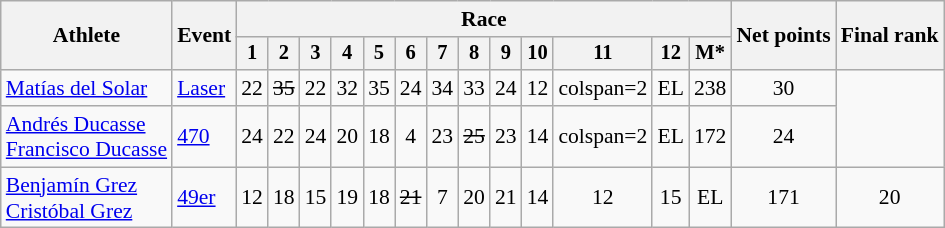<table class="wikitable" style="font-size:90%">
<tr>
<th rowspan="2">Athlete</th>
<th rowspan="2">Event</th>
<th colspan=13>Race</th>
<th rowspan=2>Net points</th>
<th rowspan=2>Final rank</th>
</tr>
<tr style="font-size:95%">
<th>1</th>
<th>2</th>
<th>3</th>
<th>4</th>
<th>5</th>
<th>6</th>
<th>7</th>
<th>8</th>
<th>9</th>
<th>10</th>
<th>11</th>
<th>12</th>
<th>M*</th>
</tr>
<tr align=center>
<td align=left><a href='#'>Matías del Solar</a></td>
<td align=left><a href='#'>Laser</a></td>
<td>22</td>
<td><s>35</s></td>
<td>22</td>
<td>32</td>
<td>35</td>
<td>24</td>
<td>34</td>
<td>33</td>
<td>24</td>
<td>12</td>
<td>colspan=2 </td>
<td>EL</td>
<td>238</td>
<td>30</td>
</tr>
<tr align=center>
<td align=left><a href='#'>Andrés Ducasse</a><br><a href='#'>Francisco Ducasse</a></td>
<td align=left><a href='#'>470</a></td>
<td>24</td>
<td>22</td>
<td>24</td>
<td>20</td>
<td>18</td>
<td>4</td>
<td>23</td>
<td><s>25</s></td>
<td>23</td>
<td>14</td>
<td>colspan=2 </td>
<td>EL</td>
<td>172</td>
<td>24</td>
</tr>
<tr align=center>
<td align=left><a href='#'>Benjamín Grez</a><br><a href='#'>Cristóbal Grez</a></td>
<td align=left><a href='#'>49er</a></td>
<td>12</td>
<td>18</td>
<td>15</td>
<td>19</td>
<td>18</td>
<td><s>21</s></td>
<td>7</td>
<td>20</td>
<td>21</td>
<td>14</td>
<td>12</td>
<td>15</td>
<td>EL</td>
<td>171</td>
<td>20</td>
</tr>
</table>
